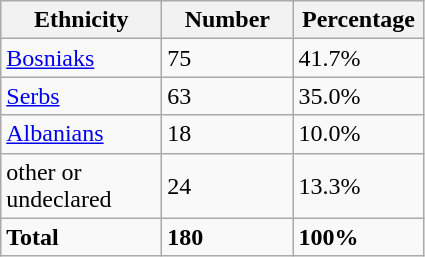<table class="wikitable">
<tr>
<th width="100px">Ethnicity</th>
<th width="80px">Number</th>
<th width="80px">Percentage</th>
</tr>
<tr>
<td><a href='#'>Bosniaks</a></td>
<td>75</td>
<td>41.7%</td>
</tr>
<tr>
<td><a href='#'>Serbs</a></td>
<td>63</td>
<td>35.0%</td>
</tr>
<tr>
<td><a href='#'>Albanians</a></td>
<td>18</td>
<td>10.0%</td>
</tr>
<tr>
<td>other or undeclared</td>
<td>24</td>
<td>13.3%</td>
</tr>
<tr>
<td><strong>Total</strong></td>
<td><strong>180</strong></td>
<td><strong>100%</strong></td>
</tr>
</table>
